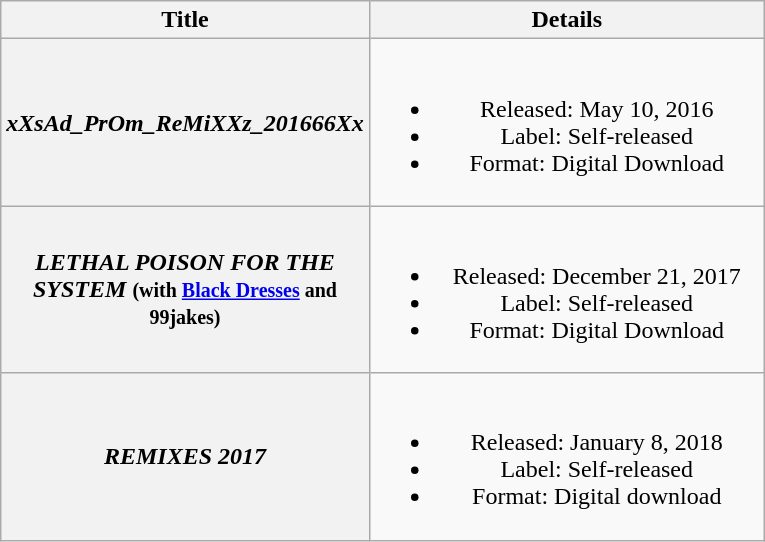<table class="wikitable plainrowheaders" border="1" style="text-align:center;">
<tr>
<th scope="col" style="width:12em;">Title</th>
<th scope="col" style="width:16em;">Details</th>
</tr>
<tr>
<th scope="row"><em>xXsAd_PrOm_ReMiXXz_201666Xx</em></th>
<td><br><ul><li>Released: May 10, 2016</li><li>Label: Self-released</li><li>Format: Digital Download</li></ul></td>
</tr>
<tr>
<th scope="row"><em>LETHAL POISON FOR THE SYSTEM</em> <small>(with <a href='#'>Black Dresses</a> and 99jakes)</small></th>
<td><br><ul><li>Released: December 21, 2017</li><li>Label: Self-released</li><li>Format: Digital Download</li></ul></td>
</tr>
<tr>
<th scope="row"><em>REMIXES 2017</em></th>
<td><br><ul><li>Released: January 8, 2018</li><li>Label: Self-released</li><li>Format: Digital download</li></ul></td>
</tr>
</table>
